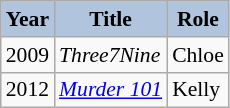<table class="wikitable" style="font-size:90%;">
<tr>
<th style="background:#B0C4DE;">Year</th>
<th style="background:#B0C4DE;">Title</th>
<th style="background:#B0C4DE;">Role</th>
</tr>
<tr>
<td>2009</td>
<td><em>Three7Nine</em></td>
<td>Chloe</td>
</tr>
<tr>
<td>2012</td>
<td><em><a href='#'>Murder 101</a></em></td>
<td>Kelly</td>
</tr>
</table>
